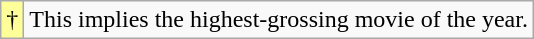<table class="wikitable">
<tr>
<td style="background-color:#FFFF99">†</td>
<td>This implies the highest-grossing movie of the year.</td>
</tr>
</table>
